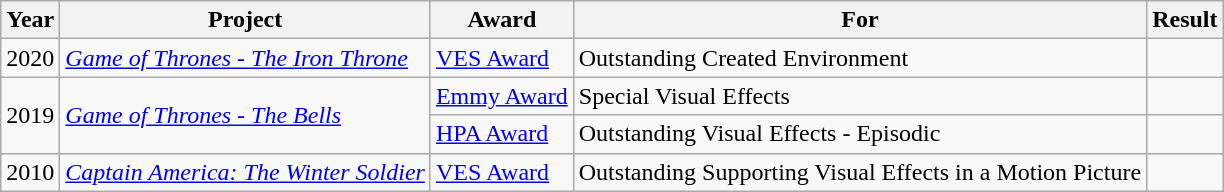<table class="wikitable">
<tr>
<th>Year</th>
<th>Project</th>
<th>Award</th>
<th>For</th>
<th>Result</th>
</tr>
<tr>
<td rowspan="1">2020</td>
<td rowspan="1"><em><a href='#'>Game of Thrones - The Iron Throne</a></em></td>
<td><a href='#'>VES Award</a></td>
<td>Outstanding Created Environment</td>
<td></td>
</tr>
<tr>
<td rowspan="2">2019</td>
<td rowspan="2"><em><a href='#'>Game of Thrones - The Bells</a></em></td>
<td><a href='#'>Emmy Award</a></td>
<td>Special Visual Effects</td>
<td></td>
</tr>
<tr>
<td><a href='#'>HPA Award</a></td>
<td>Outstanding Visual Effects - Episodic</td>
<td></td>
</tr>
<tr>
<td rowspan="1">2010</td>
<td rowspan="1"><em><a href='#'>Captain America: The Winter Soldier</a></em></td>
<td><a href='#'>VES Award</a></td>
<td>Outstanding Supporting Visual Effects in a Motion Picture</td>
<td></td>
</tr>
</table>
